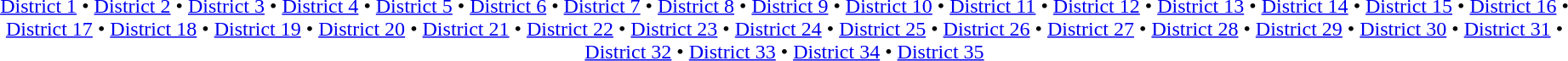<table id=toc class=toc summary=Contents>
<tr>
<td align=center><br><a href='#'>District 1</a> • <a href='#'>District 2</a> • <a href='#'>District 3</a> • <a href='#'>District 4</a> • <a href='#'>District 5</a> • <a href='#'>District 6</a> • <a href='#'>District 7</a> • <a href='#'>District 8</a> • <a href='#'>District 9</a> • <a href='#'>District 10</a> • <a href='#'>District 11</a> • <a href='#'>District 12</a> • <a href='#'>District 13</a> • <a href='#'>District 14</a> • <a href='#'>District 15</a> • <a href='#'>District 16</a> • <a href='#'>District 17</a> • <a href='#'>District 18</a> • <a href='#'>District 19</a> • <a href='#'>District 20</a> • <a href='#'>District 21</a> • <a href='#'>District 22</a> • <a href='#'>District 23</a> • <a href='#'>District 24</a> • <a href='#'>District 25</a> • <a href='#'>District 26</a> • <a href='#'>District 27</a> • <a href='#'>District 28</a> • <a href='#'>District 29</a> • <a href='#'>District 30</a> • <a href='#'>District 31</a> • <a href='#'>District 32</a> • <a href='#'>District 33</a> • <a href='#'>District 34</a> • <a href='#'>District 35</a></td>
</tr>
</table>
